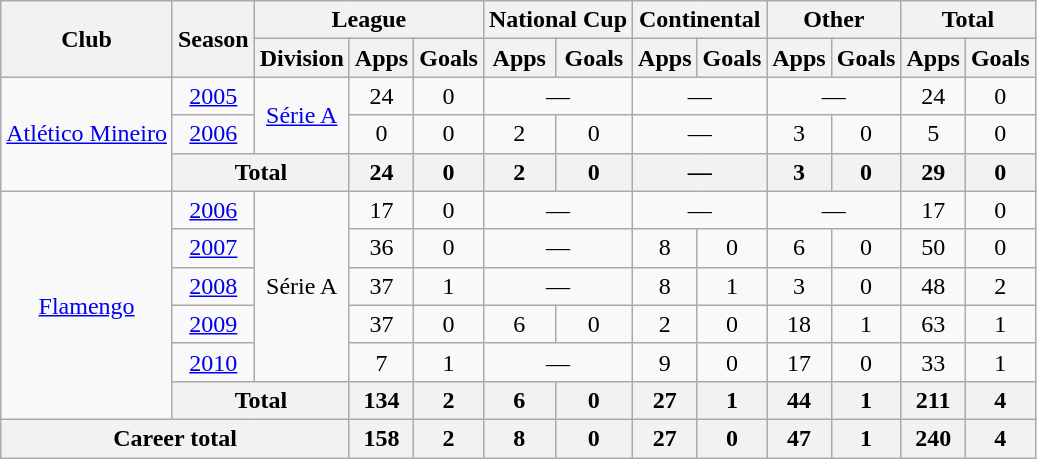<table class="wikitable" style="text-align: center">
<tr>
<th rowspan="2">Club</th>
<th rowspan="2">Season</th>
<th colspan="3">League</th>
<th colspan="2">National Cup</th>
<th colspan="2">Continental</th>
<th colspan="2">Other</th>
<th colspan="2">Total</th>
</tr>
<tr>
<th>Division</th>
<th>Apps</th>
<th>Goals</th>
<th>Apps</th>
<th>Goals</th>
<th>Apps</th>
<th>Goals</th>
<th>Apps</th>
<th>Goals</th>
<th>Apps</th>
<th>Goals</th>
</tr>
<tr>
<td rowspan="3"><a href='#'>Atlético Mineiro</a></td>
<td><a href='#'>2005</a></td>
<td rowspan="2"><a href='#'>Série A</a></td>
<td>24</td>
<td>0</td>
<td colspan="2">—</td>
<td colspan="2">—</td>
<td colspan="2">—</td>
<td>24</td>
<td>0</td>
</tr>
<tr>
<td><a href='#'>2006</a></td>
<td>0</td>
<td>0</td>
<td>2</td>
<td>0</td>
<td colspan="2">—</td>
<td>3</td>
<td>0</td>
<td>5</td>
<td>0</td>
</tr>
<tr>
<th colspan="2">Total</th>
<th>24</th>
<th>0</th>
<th>2</th>
<th>0</th>
<th colspan="2">—</th>
<th>3</th>
<th>0</th>
<th>29</th>
<th>0</th>
</tr>
<tr>
<td rowspan="6"><a href='#'>Flamengo</a></td>
<td><a href='#'>2006</a></td>
<td rowspan="5">Série A</td>
<td>17</td>
<td>0</td>
<td colspan="2">—</td>
<td colspan="2">—</td>
<td colspan="2">—</td>
<td>17</td>
<td>0</td>
</tr>
<tr>
<td><a href='#'>2007</a></td>
<td>36</td>
<td>0</td>
<td colspan="2">—</td>
<td>8</td>
<td>0</td>
<td>6</td>
<td>0</td>
<td>50</td>
<td>0</td>
</tr>
<tr>
<td><a href='#'>2008</a></td>
<td>37</td>
<td>1</td>
<td colspan="2">—</td>
<td>8</td>
<td>1</td>
<td>3</td>
<td>0</td>
<td>48</td>
<td>2</td>
</tr>
<tr>
<td><a href='#'>2009</a></td>
<td>37</td>
<td>0</td>
<td>6</td>
<td>0</td>
<td>2</td>
<td>0</td>
<td>18</td>
<td>1</td>
<td>63</td>
<td>1</td>
</tr>
<tr>
<td><a href='#'>2010</a></td>
<td>7</td>
<td>1</td>
<td colspan="2">—</td>
<td>9</td>
<td>0</td>
<td>17</td>
<td>0</td>
<td>33</td>
<td>1</td>
</tr>
<tr>
<th colspan="2">Total</th>
<th>134</th>
<th>2</th>
<th>6</th>
<th>0</th>
<th>27</th>
<th>1</th>
<th>44</th>
<th>1</th>
<th>211</th>
<th>4</th>
</tr>
<tr>
<th colspan="3">Career total</th>
<th>158</th>
<th>2</th>
<th>8</th>
<th>0</th>
<th>27</th>
<th>0</th>
<th>47</th>
<th>1</th>
<th>240</th>
<th>4</th>
</tr>
</table>
